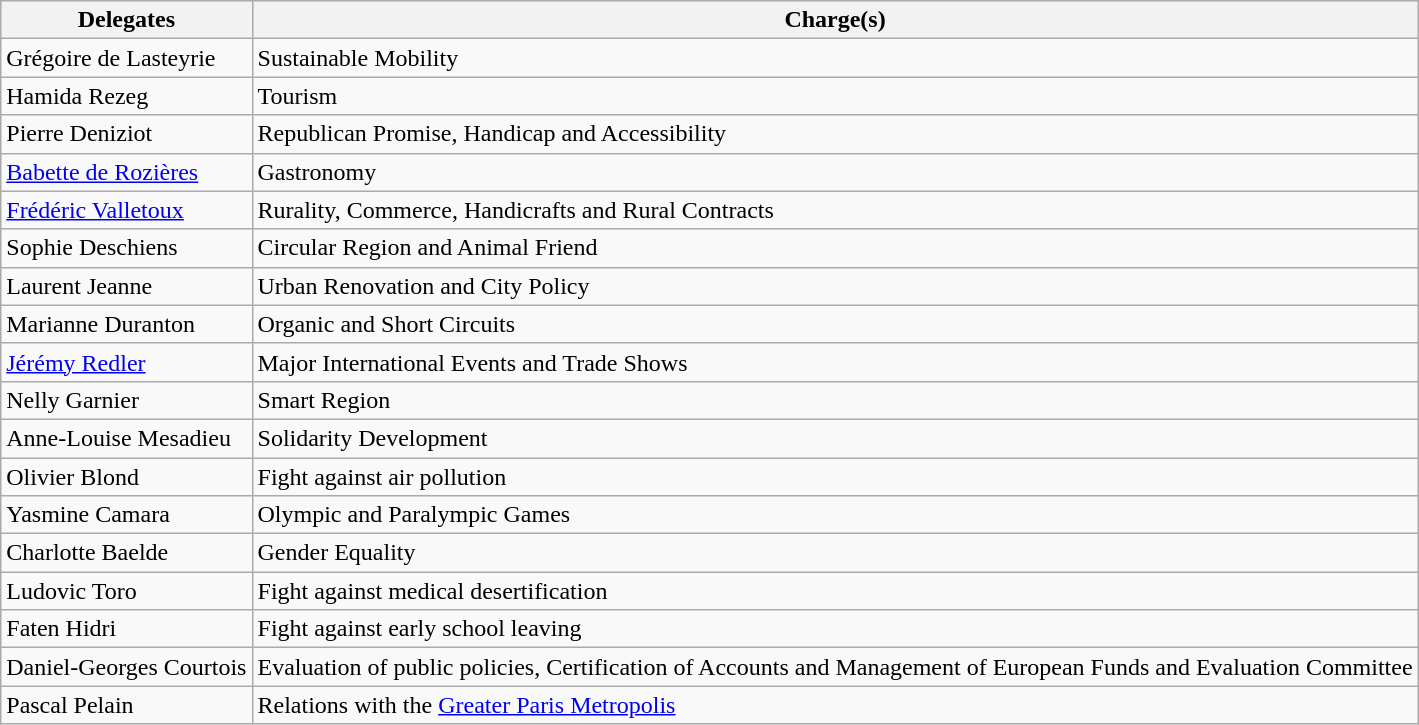<table class="wikitable">
<tr>
<th>Delegates</th>
<th>Charge(s)</th>
</tr>
<tr>
<td>Grégoire de Lasteyrie</td>
<td>Sustainable Mobility</td>
</tr>
<tr>
<td>Hamida Rezeg</td>
<td>Tourism</td>
</tr>
<tr>
<td>Pierre Deniziot</td>
<td>Republican Promise, Handicap and Accessibility</td>
</tr>
<tr>
<td><a href='#'>Babette de Rozières</a></td>
<td>Gastronomy</td>
</tr>
<tr>
<td><a href='#'>Frédéric Valletoux</a></td>
<td>Rurality, Commerce, Handicrafts and Rural Contracts</td>
</tr>
<tr>
<td>Sophie Deschiens</td>
<td>Circular Region and Animal Friend</td>
</tr>
<tr>
<td>Laurent Jeanne</td>
<td>Urban Renovation and City Policy</td>
</tr>
<tr>
<td>Marianne Duranton</td>
<td>Organic and Short Circuits</td>
</tr>
<tr>
<td><a href='#'>Jérémy Redler</a></td>
<td>Major International Events and Trade Shows</td>
</tr>
<tr>
<td>Nelly Garnier</td>
<td>Smart Region</td>
</tr>
<tr>
<td>Anne-Louise Mesadieu</td>
<td>Solidarity Development</td>
</tr>
<tr>
<td>Olivier Blond</td>
<td>Fight against air pollution</td>
</tr>
<tr>
<td>Yasmine Camara</td>
<td>Olympic and Paralympic Games</td>
</tr>
<tr>
<td>Charlotte Baelde</td>
<td>Gender Equality</td>
</tr>
<tr>
<td>Ludovic Toro</td>
<td>Fight against medical desertification</td>
</tr>
<tr>
<td>Faten Hidri</td>
<td>Fight against early school leaving</td>
</tr>
<tr>
<td>Daniel-Georges Courtois</td>
<td>Evaluation of public policies, Certification of Accounts and Management of European Funds and Evaluation Committee</td>
</tr>
<tr>
<td>Pascal Pelain</td>
<td>Relations with the <a href='#'>Greater Paris Metropolis</a></td>
</tr>
</table>
